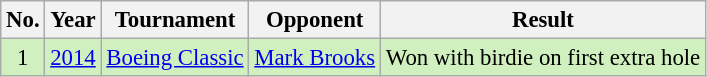<table class="wikitable" style="font-size:95%;">
<tr>
<th>No.</th>
<th>Year</th>
<th>Tournament</th>
<th>Opponent</th>
<th>Result</th>
</tr>
<tr style="background:#D0F0C0;">
<td align=center>1</td>
<td><a href='#'>2014</a></td>
<td><a href='#'>Boeing Classic</a></td>
<td> <a href='#'>Mark Brooks</a></td>
<td>Won with birdie on first extra hole</td>
</tr>
</table>
